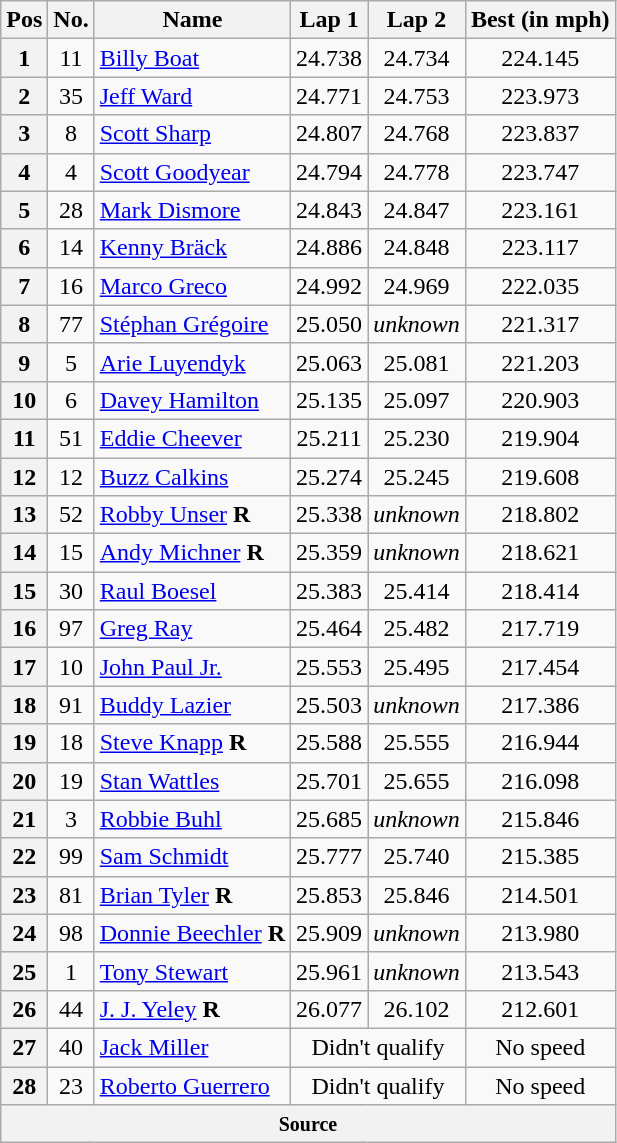<table class="wikitable sortable" " style="fontsize:95%">
<tr>
<th>Pos</th>
<th>No.</th>
<th>Name</th>
<th>Lap 1</th>
<th>Lap 2</th>
<th>Best (in mph)</th>
</tr>
<tr>
<th scope="row">1</th>
<td align=center>11</td>
<td> <a href='#'>Billy Boat</a></td>
<td align="center">24.738</td>
<td align="center">24.734</td>
<td align="center">224.145</td>
</tr>
<tr>
<th scope="row">2</th>
<td align=center>35</td>
<td> <a href='#'>Jeff Ward</a></td>
<td align="center">24.771</td>
<td align="center">24.753</td>
<td align="center">223.973</td>
</tr>
<tr>
<th scope="row">3</th>
<td align=center>8</td>
<td> <a href='#'>Scott Sharp</a></td>
<td align="center">24.807</td>
<td align="center">24.768</td>
<td align="center">223.837</td>
</tr>
<tr>
<th scope="row">4</th>
<td align=center>4</td>
<td> <a href='#'>Scott Goodyear</a></td>
<td align="center">24.794</td>
<td align="center">24.778</td>
<td align="center">223.747</td>
</tr>
<tr>
<th scope="row">5</th>
<td align=center>28</td>
<td> <a href='#'>Mark Dismore</a></td>
<td align="center">24.843</td>
<td align="center">24.847</td>
<td align="center">223.161</td>
</tr>
<tr>
<th scope="row">6</th>
<td align=center>14</td>
<td> <a href='#'>Kenny Bräck</a></td>
<td align="center">24.886</td>
<td align="center">24.848</td>
<td align="center">223.117</td>
</tr>
<tr>
<th scope="row">7</th>
<td align=center>16</td>
<td> <a href='#'>Marco Greco</a></td>
<td align="center">24.992</td>
<td align="center">24.969</td>
<td align="center">222.035</td>
</tr>
<tr>
<th scope="row">8</th>
<td align=center>77</td>
<td> <a href='#'>Stéphan Grégoire</a></td>
<td align="center">25.050</td>
<td align="center"><em>unknown</em></td>
<td align="center">221.317</td>
</tr>
<tr>
<th scope="row">9</th>
<td align=center>5</td>
<td> <a href='#'>Arie Luyendyk</a></td>
<td align="center">25.063</td>
<td align="center">25.081</td>
<td align="center">221.203</td>
</tr>
<tr>
<th scope="row">10</th>
<td align=center>6</td>
<td> <a href='#'>Davey Hamilton</a></td>
<td align="center">25.135</td>
<td align="center">25.097</td>
<td align="center">220.903</td>
</tr>
<tr>
<th scope="row">11</th>
<td align=center>51</td>
<td> <a href='#'>Eddie Cheever</a></td>
<td align="center">25.211</td>
<td align="center">25.230</td>
<td align="center">219.904</td>
</tr>
<tr>
<th scope="row">12</th>
<td align=center>12</td>
<td> <a href='#'>Buzz Calkins</a></td>
<td align="center">25.274</td>
<td align="center">25.245</td>
<td align="center">219.608</td>
</tr>
<tr>
<th scope="row">13</th>
<td align=center>52</td>
<td> <a href='#'>Robby Unser</a> <strong><span>R</span></strong></td>
<td align="center">25.338</td>
<td align="center"><em>unknown</em></td>
<td align="center">218.802</td>
</tr>
<tr>
<th scope="row">14</th>
<td align=center>15</td>
<td> <a href='#'>Andy Michner</a> <strong><span>R</span></strong></td>
<td align="center">25.359</td>
<td align="center"><em>unknown</em></td>
<td align="center">218.621</td>
</tr>
<tr>
<th scope="row">15</th>
<td align=center>30</td>
<td> <a href='#'>Raul Boesel</a></td>
<td align="center">25.383</td>
<td align="center">25.414</td>
<td align="center">218.414</td>
</tr>
<tr>
<th scope="row">16</th>
<td align=center>97</td>
<td> <a href='#'>Greg Ray</a></td>
<td align="center">25.464</td>
<td align="center">25.482</td>
<td align="center">217.719</td>
</tr>
<tr>
<th scope="row">17</th>
<td align=center>10</td>
<td> <a href='#'>John Paul Jr.</a></td>
<td align="center">25.553</td>
<td align="center">25.495</td>
<td align="center">217.454</td>
</tr>
<tr>
<th scope="row">18</th>
<td align=center>91</td>
<td> <a href='#'>Buddy Lazier</a></td>
<td align="center">25.503</td>
<td align="center"><em>unknown</em></td>
<td align="center">217.386</td>
</tr>
<tr>
<th scope="row">19</th>
<td align=center>18</td>
<td> <a href='#'>Steve Knapp</a> <strong><span>R</span></strong></td>
<td align="center">25.588</td>
<td align="center">25.555</td>
<td align="center">216.944</td>
</tr>
<tr>
<th scope="row">20</th>
<td align=center>19</td>
<td> <a href='#'>Stan Wattles</a></td>
<td align="center">25.701</td>
<td align="center">25.655</td>
<td align="center">216.098</td>
</tr>
<tr>
<th scope="row">21</th>
<td align=center>3</td>
<td> <a href='#'>Robbie Buhl</a></td>
<td align="center">25.685</td>
<td align="center"><em>unknown</em></td>
<td align="center">215.846</td>
</tr>
<tr>
<th scope="row">22</th>
<td align=center>99</td>
<td> <a href='#'>Sam Schmidt</a></td>
<td align="center">25.777</td>
<td align="center">25.740</td>
<td align="center">215.385</td>
</tr>
<tr>
<th scope="row">23</th>
<td align=center>81</td>
<td> <a href='#'>Brian Tyler</a> <strong><span>R</span></strong></td>
<td align="center">25.853</td>
<td align="center">25.846</td>
<td align="center">214.501</td>
</tr>
<tr>
<th scope="row">24</th>
<td align=center>98</td>
<td> <a href='#'>Donnie Beechler</a> <strong><span>R</span></strong></td>
<td align="center">25.909</td>
<td align="center"><em>unknown</em></td>
<td align="center">213.980</td>
</tr>
<tr>
<th scope="row">25</th>
<td align=center>1</td>
<td> <a href='#'>Tony Stewart</a></td>
<td align="center">25.961</td>
<td align="center"><em>unknown</em></td>
<td align="center">213.543</td>
</tr>
<tr>
<th scope="row">26</th>
<td align=center>44</td>
<td> <a href='#'>J. J. Yeley</a> <strong><span>R</span></strong></td>
<td align="center">26.077</td>
<td align="center">26.102</td>
<td align="center">212.601</td>
</tr>
<tr>
<th scope="row">27</th>
<td align=center>40</td>
<td> <a href='#'>Jack Miller</a></td>
<td colspan=2 align="center">Didn't qualify</td>
<td align="center">No speed</td>
</tr>
<tr>
<th scope="row">28</th>
<td align=center>23</td>
<td> <a href='#'>Roberto Guerrero</a></td>
<td colspan=2 align="center">Didn't qualify</td>
<td align="center">No speed</td>
</tr>
<tr>
<th colspan=7 align=center><small>Source</small></th>
</tr>
</table>
